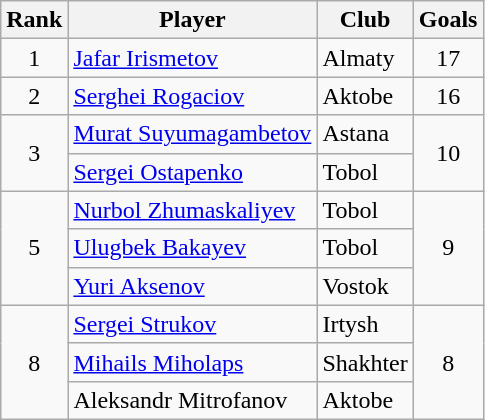<table class="wikitable" style="text-align:center;">
<tr>
<th>Rank</th>
<th>Player</th>
<th>Club</th>
<th>Goals</th>
</tr>
<tr>
<td rowspan="1">1</td>
<td align="left"> <a href='#'>Jafar Irismetov</a></td>
<td align="left">Almaty</td>
<td rowspan="1">17</td>
</tr>
<tr>
<td rowspan="1">2</td>
<td align="left"> <a href='#'>Serghei Rogaciov</a></td>
<td align="left">Aktobe</td>
<td rowspan="1">16</td>
</tr>
<tr>
<td rowspan="2">3</td>
<td align="left"> <a href='#'>Murat Suyumagambetov</a></td>
<td align="left">Astana</td>
<td rowspan="2">10</td>
</tr>
<tr>
<td align="left"> <a href='#'>Sergei Ostapenko</a></td>
<td align="left">Tobol</td>
</tr>
<tr>
<td rowspan="3">5</td>
<td align="left"> <a href='#'>Nurbol Zhumaskaliyev</a></td>
<td align="left">Tobol</td>
<td rowspan="3">9</td>
</tr>
<tr>
<td align="left"> <a href='#'>Ulugbek Bakayev</a></td>
<td align="left">Tobol</td>
</tr>
<tr>
<td align="left"> <a href='#'>Yuri Aksenov</a></td>
<td align="left">Vostok</td>
</tr>
<tr>
<td rowspan="3">8</td>
<td align="left"> <a href='#'>Sergei Strukov</a></td>
<td align="left">Irtysh</td>
<td rowspan="3">8</td>
</tr>
<tr>
<td align="left"> <a href='#'>Mihails Miholaps</a></td>
<td align="left">Shakhter</td>
</tr>
<tr>
<td align="left"> Aleksandr Mitrofanov</td>
<td align="left">Aktobe</td>
</tr>
</table>
